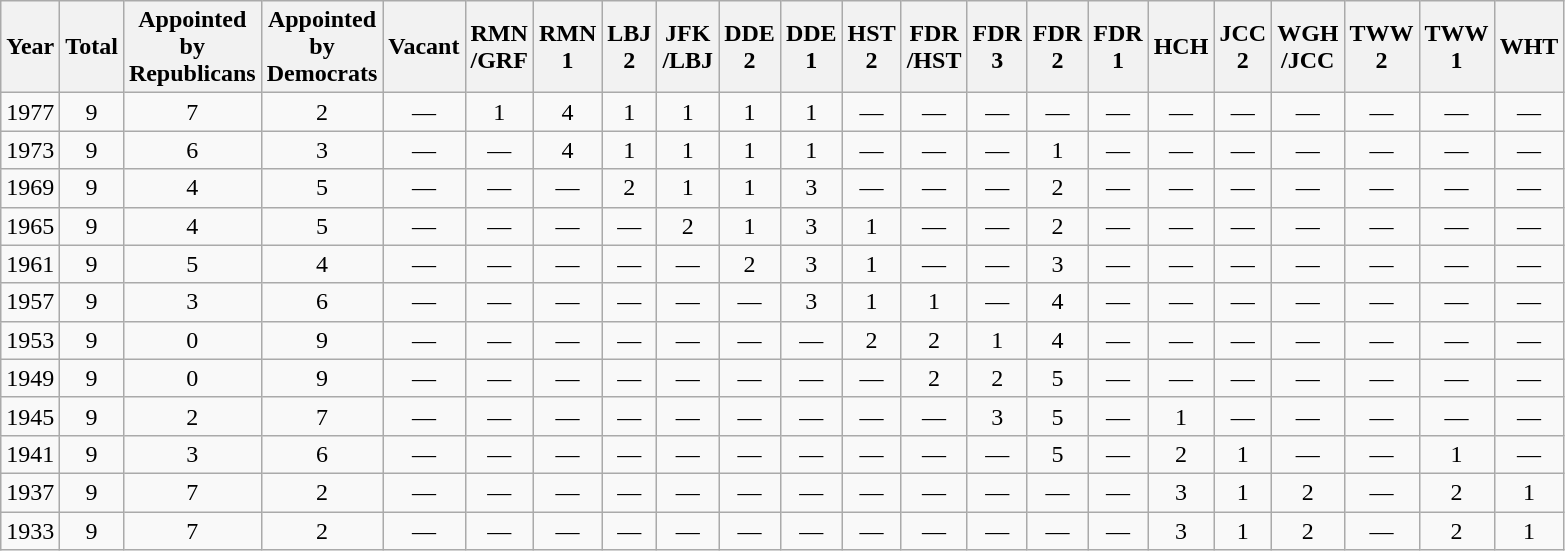<table class="wikitable" style="text-align:center;">
<tr>
<th>Year</th>
<th>Total</th>
<th>Appointed<br>by<br>Republicans</th>
<th>Appointed<br>by<br>Democrats</th>
<th>Vacant</th>
<th>RMN<br>/GRF</th>
<th>RMN<br>1</th>
<th>LBJ<br>2</th>
<th>JFK<br>/LBJ</th>
<th>DDE<br>2</th>
<th>DDE<br>1</th>
<th>HST<br>2</th>
<th>FDR<br>/HST</th>
<th>FDR<br> 3</th>
<th>FDR<br> 2</th>
<th>FDR<br> 1</th>
<th>HCH</th>
<th>JCC<br>2</th>
<th>WGH<br>/JCC</th>
<th>TWW<br> 2</th>
<th>TWW<br> 1</th>
<th>WHT</th>
</tr>
<tr>
<td style="text-align:left;">1977</td>
<td>9</td>
<td>7</td>
<td>2</td>
<td>—</td>
<td>1</td>
<td>4</td>
<td>1</td>
<td>1</td>
<td>1</td>
<td>1</td>
<td>—</td>
<td>—</td>
<td>—</td>
<td>—</td>
<td>—</td>
<td>—</td>
<td>—</td>
<td>—</td>
<td>—</td>
<td>—</td>
<td>—</td>
</tr>
<tr>
<td style="text-align:left;">1973</td>
<td>9</td>
<td>6</td>
<td>3</td>
<td>—</td>
<td>—</td>
<td>4</td>
<td>1</td>
<td>1</td>
<td>1</td>
<td>1</td>
<td>—</td>
<td>—</td>
<td>—</td>
<td>1</td>
<td>—</td>
<td>—</td>
<td>—</td>
<td>—</td>
<td>—</td>
<td>—</td>
<td>—</td>
</tr>
<tr>
<td style="text-align:left;">1969</td>
<td>9</td>
<td>4</td>
<td>5</td>
<td>—</td>
<td>—</td>
<td>—</td>
<td>2</td>
<td>1</td>
<td>1</td>
<td>3</td>
<td>—</td>
<td>—</td>
<td>—</td>
<td>2</td>
<td>—</td>
<td>—</td>
<td>—</td>
<td>—</td>
<td>—</td>
<td>—</td>
<td>—</td>
</tr>
<tr>
<td style="text-align:left;">1965</td>
<td>9</td>
<td>4</td>
<td>5</td>
<td>—</td>
<td>—</td>
<td>—</td>
<td>—</td>
<td>2</td>
<td>1</td>
<td>3</td>
<td>1</td>
<td>—</td>
<td>—</td>
<td>2</td>
<td>—</td>
<td>—</td>
<td>—</td>
<td>—</td>
<td>—</td>
<td>—</td>
<td>—</td>
</tr>
<tr>
<td style="text-align:left;">1961</td>
<td>9</td>
<td>5</td>
<td>4</td>
<td>—</td>
<td>—</td>
<td>—</td>
<td>—</td>
<td>—</td>
<td>2</td>
<td>3</td>
<td>1</td>
<td>—</td>
<td>—</td>
<td>3</td>
<td>—</td>
<td>—</td>
<td>—</td>
<td>—</td>
<td>—</td>
<td>—</td>
<td>—</td>
</tr>
<tr>
<td style="text-align:left;">1957</td>
<td>9</td>
<td>3</td>
<td>6</td>
<td>—</td>
<td>—</td>
<td>—</td>
<td>—</td>
<td>—</td>
<td>—</td>
<td>3</td>
<td>1</td>
<td>1</td>
<td>—</td>
<td>4</td>
<td>—</td>
<td>—</td>
<td>—</td>
<td>—</td>
<td>—</td>
<td>—</td>
<td>—</td>
</tr>
<tr>
<td style="text-align:left;">1953</td>
<td>9</td>
<td>0</td>
<td>9</td>
<td>—</td>
<td>—</td>
<td>—</td>
<td>—</td>
<td>—</td>
<td>—</td>
<td>—</td>
<td>2</td>
<td>2</td>
<td>1</td>
<td>4</td>
<td>—</td>
<td>—</td>
<td>—</td>
<td>—</td>
<td>—</td>
<td>—</td>
<td>—</td>
</tr>
<tr>
<td style="text-align:left;">1949</td>
<td>9</td>
<td>0</td>
<td>9</td>
<td>—</td>
<td>—</td>
<td>—</td>
<td>—</td>
<td>—</td>
<td>—</td>
<td>—</td>
<td>—</td>
<td>2</td>
<td>2</td>
<td>5</td>
<td>—</td>
<td>—</td>
<td>—</td>
<td>—</td>
<td>—</td>
<td>—</td>
<td>—</td>
</tr>
<tr>
<td style="text-align:left;">1945</td>
<td>9</td>
<td>2</td>
<td>7</td>
<td>—</td>
<td>—</td>
<td>—</td>
<td>—</td>
<td>—</td>
<td>—</td>
<td>—</td>
<td>—</td>
<td>—</td>
<td>3</td>
<td>5</td>
<td>—</td>
<td>1</td>
<td>—</td>
<td>—</td>
<td>—</td>
<td>—</td>
<td>—</td>
</tr>
<tr>
<td style="text-align:left;">1941</td>
<td>9</td>
<td>3</td>
<td>6</td>
<td>—</td>
<td>—</td>
<td>—</td>
<td>—</td>
<td>—</td>
<td>—</td>
<td>—</td>
<td>—</td>
<td>—</td>
<td>—</td>
<td>5</td>
<td>—</td>
<td>2</td>
<td>1</td>
<td>—</td>
<td>—</td>
<td>1</td>
<td>—</td>
</tr>
<tr>
<td style="text-align:left;">1937</td>
<td>9</td>
<td>7</td>
<td>2</td>
<td>—</td>
<td>—</td>
<td>—</td>
<td>—</td>
<td>—</td>
<td>—</td>
<td>—</td>
<td>—</td>
<td>—</td>
<td>—</td>
<td>—</td>
<td>—</td>
<td>3</td>
<td>1</td>
<td>2</td>
<td>—</td>
<td>2</td>
<td>1</td>
</tr>
<tr>
<td style="text-align:left;">1933</td>
<td>9</td>
<td>7</td>
<td>2</td>
<td>—</td>
<td>—</td>
<td>—</td>
<td>—</td>
<td>—</td>
<td>—</td>
<td>—</td>
<td>—</td>
<td>—</td>
<td>—</td>
<td>—</td>
<td>—</td>
<td>3</td>
<td>1</td>
<td>2</td>
<td>—</td>
<td>2</td>
<td>1</td>
</tr>
</table>
